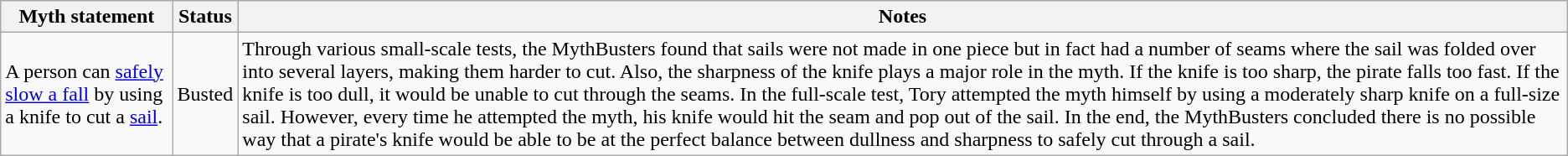<table class="wikitable plainrowheaders">
<tr>
<th>Myth statement</th>
<th>Status</th>
<th>Notes</th>
</tr>
<tr>
<td>A person can <a href='#'>safely slow a fall</a> by using a knife to cut a <a href='#'>sail</a>.</td>
<td><span> Busted</span></td>
<td>Through various small-scale tests, the MythBusters found that sails were not made in one piece but in fact had a number of seams where the sail was folded over into several layers, making them harder to cut. Also, the sharpness of the knife plays a major role in the myth. If the knife is too sharp, the pirate falls too fast. If the knife is too dull, it would be unable to cut through the seams. In the full-scale test, Tory attempted the myth himself by using a moderately sharp knife on a full-size sail. However, every time he attempted the myth, his knife would hit the seam and pop out of the sail. In the end, the MythBusters concluded there is no possible way that a pirate's knife would be able to be at the perfect balance between dullness and sharpness to safely cut through a sail.</td>
</tr>
</table>
